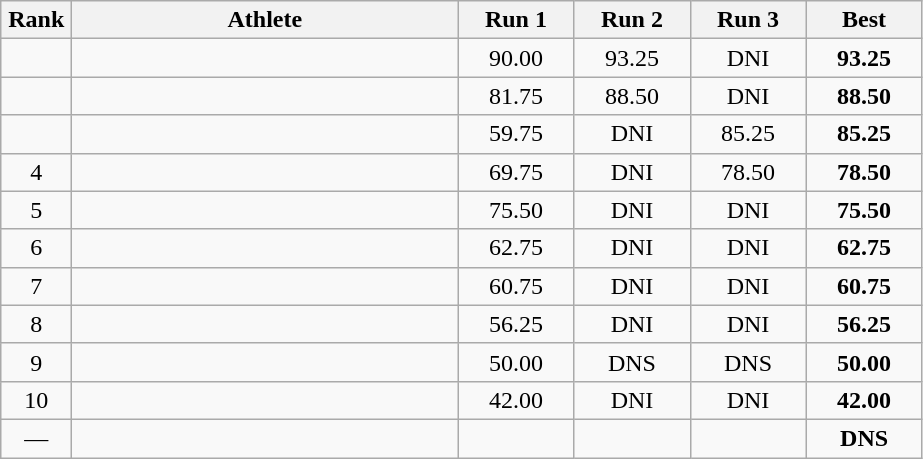<table class=wikitable style="text-align:center">
<tr>
<th width=40>Rank</th>
<th width=250>Athlete</th>
<th width=70>Run 1</th>
<th width=70>Run 2</th>
<th width=70>Run 3</th>
<th width=70>Best</th>
</tr>
<tr>
<td></td>
<td align=left></td>
<td>90.00</td>
<td>93.25</td>
<td>DNI</td>
<td><strong>93.25</strong></td>
</tr>
<tr>
<td></td>
<td align=left></td>
<td>81.75</td>
<td>88.50</td>
<td>DNI</td>
<td><strong>88.50</strong></td>
</tr>
<tr>
<td></td>
<td align=left></td>
<td>59.75</td>
<td>DNI</td>
<td>85.25</td>
<td><strong>85.25</strong></td>
</tr>
<tr>
<td>4</td>
<td align=left></td>
<td>69.75</td>
<td>DNI</td>
<td>78.50</td>
<td><strong>78.50</strong></td>
</tr>
<tr>
<td>5</td>
<td align=left></td>
<td>75.50</td>
<td>DNI</td>
<td>DNI</td>
<td><strong>75.50</strong></td>
</tr>
<tr>
<td>6</td>
<td align=left></td>
<td>62.75</td>
<td>DNI</td>
<td>DNI</td>
<td><strong>62.75</strong></td>
</tr>
<tr>
<td>7</td>
<td align=left></td>
<td>60.75</td>
<td>DNI</td>
<td>DNI</td>
<td><strong>60.75</strong></td>
</tr>
<tr>
<td>8</td>
<td align=left></td>
<td>56.25</td>
<td>DNI</td>
<td>DNI</td>
<td><strong>56.25</strong></td>
</tr>
<tr>
<td>9</td>
<td align=left></td>
<td>50.00</td>
<td>DNS</td>
<td>DNS</td>
<td><strong>50.00</strong></td>
</tr>
<tr>
<td>10</td>
<td align=left></td>
<td>42.00</td>
<td>DNI</td>
<td>DNI</td>
<td><strong>42.00</strong></td>
</tr>
<tr>
<td>—</td>
<td align=left></td>
<td></td>
<td></td>
<td></td>
<td><strong>DNS</strong></td>
</tr>
</table>
